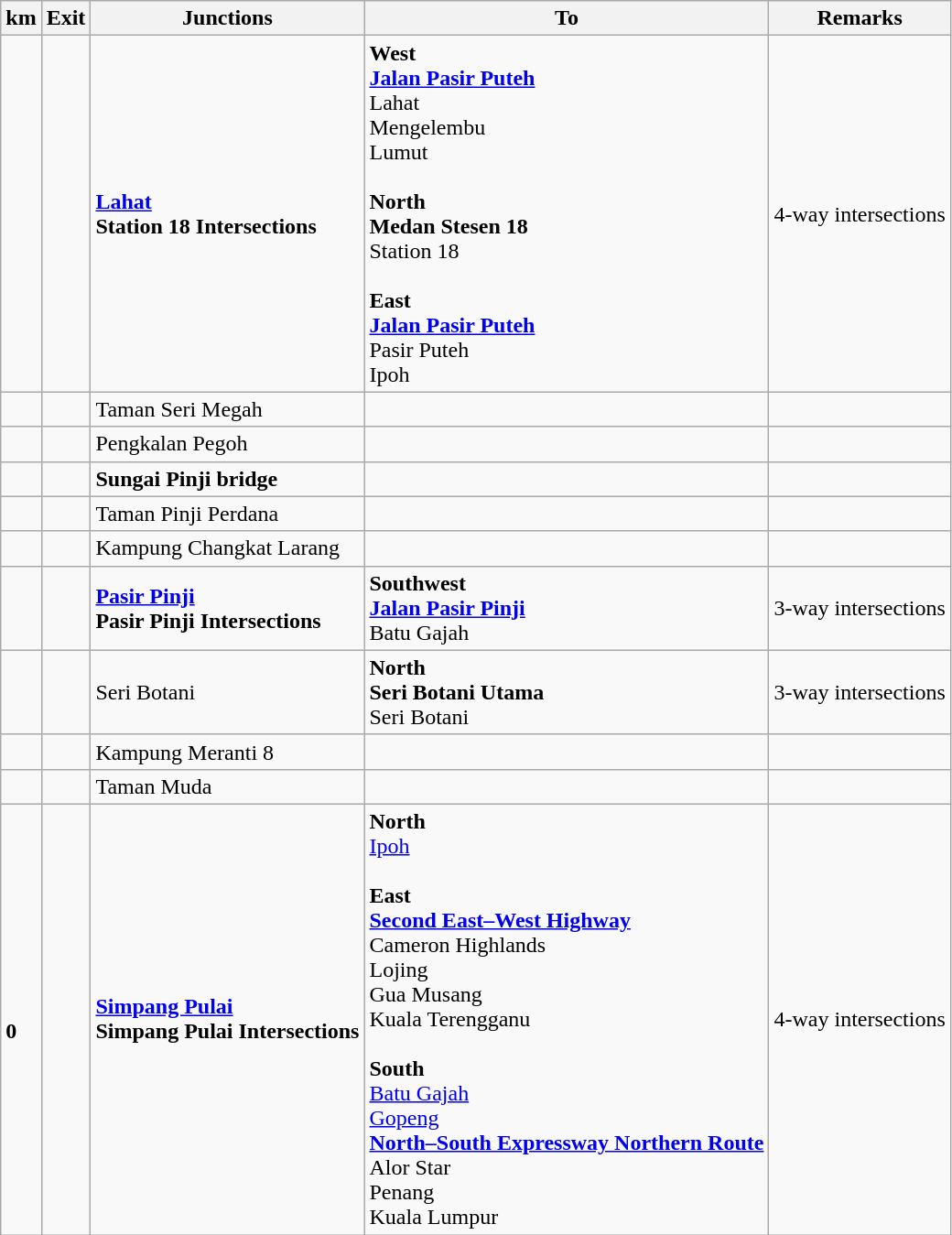<table class="wikitable">
<tr>
<th>km</th>
<th>Exit</th>
<th>Junctions</th>
<th>To</th>
<th>Remarks</th>
</tr>
<tr>
<td></td>
<td></td>
<td><strong><a href='#'>Lahat</a></strong><br><strong>Station 18 Intersections</strong></td>
<td><strong>West</strong><br> <strong><a href='#'>Jalan Pasir Puteh</a></strong><br>Lahat<br>Mengelembu<br>Lumut<br><br><strong>North</strong><br><strong>Medan Stesen 18</strong><br>Station 18<br><br><strong>East</strong><br> <strong><a href='#'>Jalan Pasir Puteh</a></strong><br>Pasir Puteh<br>Ipoh</td>
<td>4-way intersections</td>
</tr>
<tr>
<td></td>
<td></td>
<td>Taman Seri Megah</td>
<td></td>
<td></td>
</tr>
<tr>
<td></td>
<td></td>
<td>Pengkalan Pegoh</td>
<td></td>
<td></td>
</tr>
<tr>
<td></td>
<td></td>
<td><strong>Sungai Pinji bridge</strong></td>
<td></td>
<td></td>
</tr>
<tr>
<td></td>
<td></td>
<td>Taman Pinji Perdana</td>
<td></td>
<td></td>
</tr>
<tr>
<td></td>
<td></td>
<td>Kampung Changkat Larang</td>
<td></td>
<td></td>
</tr>
<tr>
<td></td>
<td></td>
<td><strong><a href='#'>Pasir Pinji</a></strong><br><strong>Pasir Pinji Intersections</strong></td>
<td><strong>Southwest</strong><br> <strong><a href='#'>Jalan Pasir Pinji</a></strong><br>Batu Gajah</td>
<td>3-way intersections</td>
</tr>
<tr>
<td></td>
<td></td>
<td>Seri Botani</td>
<td><strong>North</strong><br><strong>Seri Botani Utama</strong><br>Seri Botani</td>
<td>3-way intersections</td>
</tr>
<tr>
<td></td>
<td></td>
<td>Kampung Meranti 8</td>
<td></td>
<td></td>
</tr>
<tr>
<td></td>
<td></td>
<td>Taman Muda</td>
<td></td>
<td></td>
</tr>
<tr>
<td><br><strong>0</strong></td>
<td></td>
<td><strong><a href='#'>Simpang Pulai</a></strong><br><strong>Simpang Pulai Intersections</strong></td>
<td><strong>North</strong><br> <a href='#'>Ipoh</a><br><br><strong>East</strong><br> <strong><a href='#'>Second East–West Highway</a></strong><br> Cameron Highlands<br> Lojing<br> Gua Musang<br> Kuala Terengganu<br><br><strong>South </strong><br> <a href='#'>Batu Gajah</a><br> <a href='#'>Gopeng</a><br>  <strong><a href='#'>North–South Expressway Northern Route</a></strong><br>Alor Star<br>Penang<br>Kuala Lumpur</td>
<td>4-way intersections</td>
</tr>
</table>
